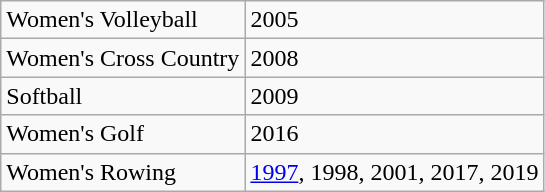<table class="wikitable">
<tr>
<td>Women's Volleyball</td>
<td>2005</td>
</tr>
<tr>
<td>Women's Cross Country</td>
<td>2008</td>
</tr>
<tr>
<td>Softball</td>
<td>2009</td>
</tr>
<tr>
<td>Women's Golf</td>
<td>2016</td>
</tr>
<tr>
<td>Women's Rowing</td>
<td><a href='#'>1997</a>, 1998, 2001, 2017, 2019</td>
</tr>
</table>
